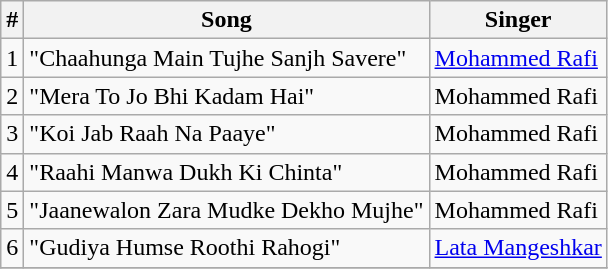<table class="wikitable">
<tr>
<th>#</th>
<th>Song</th>
<th>Singer</th>
</tr>
<tr>
<td>1</td>
<td>"Chaahunga Main Tujhe Sanjh Savere"</td>
<td><a href='#'>Mohammed Rafi</a></td>
</tr>
<tr>
<td>2</td>
<td>"Mera To Jo Bhi Kadam Hai"</td>
<td>Mohammed Rafi</td>
</tr>
<tr>
<td>3</td>
<td>"Koi Jab Raah Na Paaye"</td>
<td>Mohammed Rafi</td>
</tr>
<tr>
<td>4</td>
<td>"Raahi Manwa Dukh Ki Chinta"</td>
<td>Mohammed Rafi</td>
</tr>
<tr>
<td>5</td>
<td>"Jaanewalon Zara Mudke Dekho Mujhe"</td>
<td>Mohammed Rafi</td>
</tr>
<tr>
<td>6</td>
<td>"Gudiya Humse Roothi Rahogi"</td>
<td><a href='#'>Lata Mangeshkar</a></td>
</tr>
<tr>
</tr>
</table>
